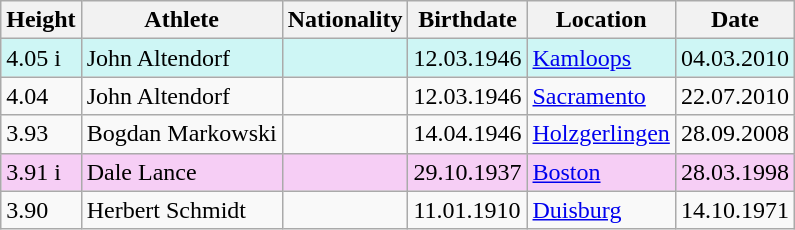<table class="wikitable">
<tr>
<th>Height</th>
<th>Athlete</th>
<th>Nationality</th>
<th>Birthdate</th>
<th>Location</th>
<th>Date</th>
</tr>
<tr bgcolor=#CEF6F5>
<td>4.05 i</td>
<td>John Altendorf</td>
<td></td>
<td>12.03.1946</td>
<td><a href='#'>Kamloops</a></td>
<td>04.03.2010</td>
</tr>
<tr>
<td>4.04</td>
<td>John Altendorf</td>
<td></td>
<td>12.03.1946</td>
<td><a href='#'>Sacramento</a></td>
<td>22.07.2010</td>
</tr>
<tr>
<td>3.93</td>
<td>Bogdan Markowski</td>
<td></td>
<td>14.04.1946</td>
<td><a href='#'>Holzgerlingen</a></td>
<td>28.09.2008</td>
</tr>
<tr bgcolor=#f6CEF5>
<td>3.91 i</td>
<td>Dale Lance</td>
<td></td>
<td>29.10.1937</td>
<td><a href='#'>Boston</a></td>
<td>28.03.1998</td>
</tr>
<tr>
<td>3.90</td>
<td>Herbert Schmidt</td>
<td></td>
<td>11.01.1910</td>
<td><a href='#'>Duisburg</a></td>
<td>14.10.1971</td>
</tr>
</table>
